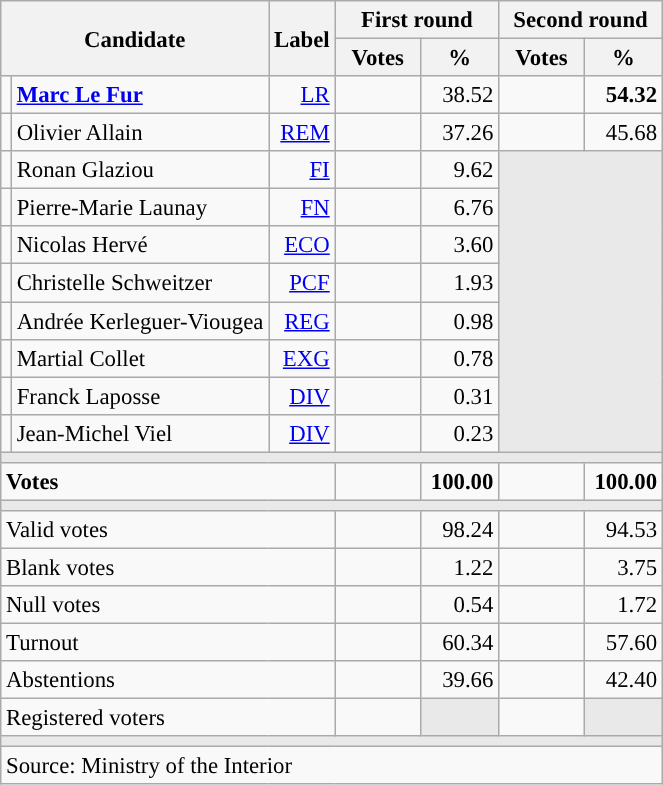<table class="wikitable" style="text-align:right;font-size:95%;">
<tr>
<th rowspan="2" colspan="2">Candidate</th>
<th rowspan="2">Label</th>
<th colspan="2">First round</th>
<th colspan="2">Second round</th>
</tr>
<tr>
<th style="width:50px;">Votes</th>
<th style="width:45px;">%</th>
<th style="width:50px;">Votes</th>
<th style="width:45px;">%</th>
</tr>
<tr>
<td style="color:inherit;background:"></td>
<td style="text-align:left;"><strong><a href='#'>Marc Le Fur</a></strong></td>
<td><a href='#'>LR</a></td>
<td></td>
<td>38.52</td>
<td><strong></strong></td>
<td><strong>54.32</strong></td>
</tr>
<tr>
<td style="color:inherit;background:"></td>
<td style="text-align:left;">Olivier Allain</td>
<td><a href='#'>REM</a></td>
<td></td>
<td>37.26</td>
<td></td>
<td>45.68</td>
</tr>
<tr>
<td style="color:inherit;background:"></td>
<td style="text-align:left;">Ronan Glaziou</td>
<td><a href='#'>FI</a></td>
<td></td>
<td>9.62</td>
<td colspan="2" rowspan="8" style="background:#E9E9E9;"></td>
</tr>
<tr>
<td style="color:inherit;background:"></td>
<td style="text-align:left;">Pierre-Marie Launay</td>
<td><a href='#'>FN</a></td>
<td></td>
<td>6.76</td>
</tr>
<tr>
<td style="color:inherit;background:"></td>
<td style="text-align:left;">Nicolas Hervé</td>
<td><a href='#'>ECO</a></td>
<td></td>
<td>3.60</td>
</tr>
<tr>
<td style="color:inherit;background:"></td>
<td style="text-align:left;">Christelle Schweitzer</td>
<td><a href='#'>PCF</a></td>
<td></td>
<td>1.93</td>
</tr>
<tr>
<td style="color:inherit;background:"></td>
<td style="text-align:left;">Andrée Kerleguer-Viougea</td>
<td><a href='#'>REG</a></td>
<td></td>
<td>0.98</td>
</tr>
<tr>
<td style="color:inherit;background:"></td>
<td style="text-align:left;">Martial Collet</td>
<td><a href='#'>EXG</a></td>
<td></td>
<td>0.78</td>
</tr>
<tr>
<td style="color:inherit;background:"></td>
<td style="text-align:left;">Franck Laposse</td>
<td><a href='#'>DIV</a></td>
<td></td>
<td>0.31</td>
</tr>
<tr>
<td style="color:inherit;background:"></td>
<td style="text-align:left;">Jean-Michel Viel</td>
<td><a href='#'>DIV</a></td>
<td></td>
<td>0.23</td>
</tr>
<tr>
<td colspan="7" style="background:#E9E9E9;"></td>
</tr>
<tr style="font-weight:bold;">
<td colspan="3" style="text-align:left;">Votes</td>
<td></td>
<td>100.00</td>
<td></td>
<td>100.00</td>
</tr>
<tr>
<td colspan="7" style="background:#E9E9E9;"></td>
</tr>
<tr>
<td colspan="3" style="text-align:left;">Valid votes</td>
<td></td>
<td>98.24</td>
<td></td>
<td>94.53</td>
</tr>
<tr>
<td colspan="3" style="text-align:left;">Blank votes</td>
<td></td>
<td>1.22</td>
<td></td>
<td>3.75</td>
</tr>
<tr>
<td colspan="3" style="text-align:left;">Null votes</td>
<td></td>
<td>0.54</td>
<td></td>
<td>1.72</td>
</tr>
<tr>
<td colspan="3" style="text-align:left;">Turnout</td>
<td></td>
<td>60.34</td>
<td></td>
<td>57.60</td>
</tr>
<tr>
<td colspan="3" style="text-align:left;">Abstentions</td>
<td></td>
<td>39.66</td>
<td></td>
<td>42.40</td>
</tr>
<tr>
<td colspan="3" style="text-align:left;">Registered voters</td>
<td></td>
<td style="color:inherit;background:#E9E9E9;"></td>
<td></td>
<td style="color:inherit;background:#E9E9E9;"></td>
</tr>
<tr>
<td colspan="7" style="background:#E9E9E9;"></td>
</tr>
<tr>
<td colspan="7" style="text-align:left;">Source: Ministry of the Interior<br></td>
</tr>
</table>
